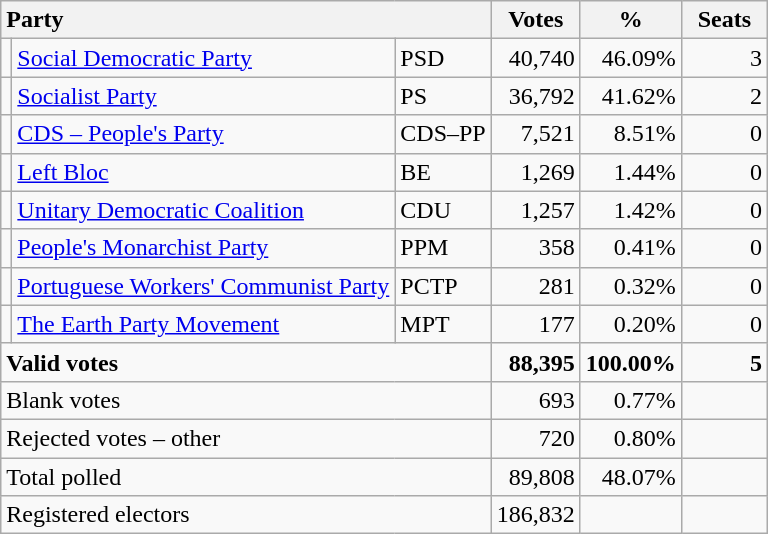<table class="wikitable" border="1" style="text-align:right;">
<tr>
<th style="text-align:left;" colspan=3>Party</th>
<th align=center width="50">Votes</th>
<th align=center width="50">%</th>
<th align=center width="50">Seats</th>
</tr>
<tr>
<td></td>
<td align=left><a href='#'>Social Democratic Party</a></td>
<td align=left>PSD</td>
<td>40,740</td>
<td>46.09%</td>
<td>3</td>
</tr>
<tr>
<td></td>
<td align=left><a href='#'>Socialist Party</a></td>
<td align=left>PS</td>
<td>36,792</td>
<td>41.62%</td>
<td>2</td>
</tr>
<tr>
<td></td>
<td align=left><a href='#'>CDS – People's Party</a></td>
<td align=left style="white-space: nowrap;">CDS–PP</td>
<td>7,521</td>
<td>8.51%</td>
<td>0</td>
</tr>
<tr>
<td></td>
<td align=left><a href='#'>Left Bloc</a></td>
<td align=left>BE</td>
<td>1,269</td>
<td>1.44%</td>
<td>0</td>
</tr>
<tr>
<td></td>
<td align=left style="white-space: nowrap;"><a href='#'>Unitary Democratic Coalition</a></td>
<td align=left>CDU</td>
<td>1,257</td>
<td>1.42%</td>
<td>0</td>
</tr>
<tr>
<td></td>
<td align=left><a href='#'>People's Monarchist Party</a></td>
<td align=left>PPM</td>
<td>358</td>
<td>0.41%</td>
<td>0</td>
</tr>
<tr>
<td></td>
<td align=left><a href='#'>Portuguese Workers' Communist Party</a></td>
<td align=left>PCTP</td>
<td>281</td>
<td>0.32%</td>
<td>0</td>
</tr>
<tr>
<td></td>
<td align=left><a href='#'>The Earth Party Movement</a></td>
<td align=left>MPT</td>
<td>177</td>
<td>0.20%</td>
<td>0</td>
</tr>
<tr style="font-weight:bold">
<td align=left colspan=3>Valid votes</td>
<td>88,395</td>
<td>100.00%</td>
<td>5</td>
</tr>
<tr>
<td align=left colspan=3>Blank votes</td>
<td>693</td>
<td>0.77%</td>
<td></td>
</tr>
<tr>
<td align=left colspan=3>Rejected votes – other</td>
<td>720</td>
<td>0.80%</td>
<td></td>
</tr>
<tr>
<td align=left colspan=3>Total polled</td>
<td>89,808</td>
<td>48.07%</td>
<td></td>
</tr>
<tr>
<td align=left colspan=3>Registered electors</td>
<td>186,832</td>
<td></td>
<td></td>
</tr>
</table>
